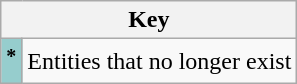<table class="wikitable">
<tr>
<th scope="row" colspan="2">Key</th>
</tr>
<tr>
<th scope="row" style="background-color: #96CDCD"><sup>*</sup></th>
<td>Entities that no longer exist</td>
</tr>
</table>
